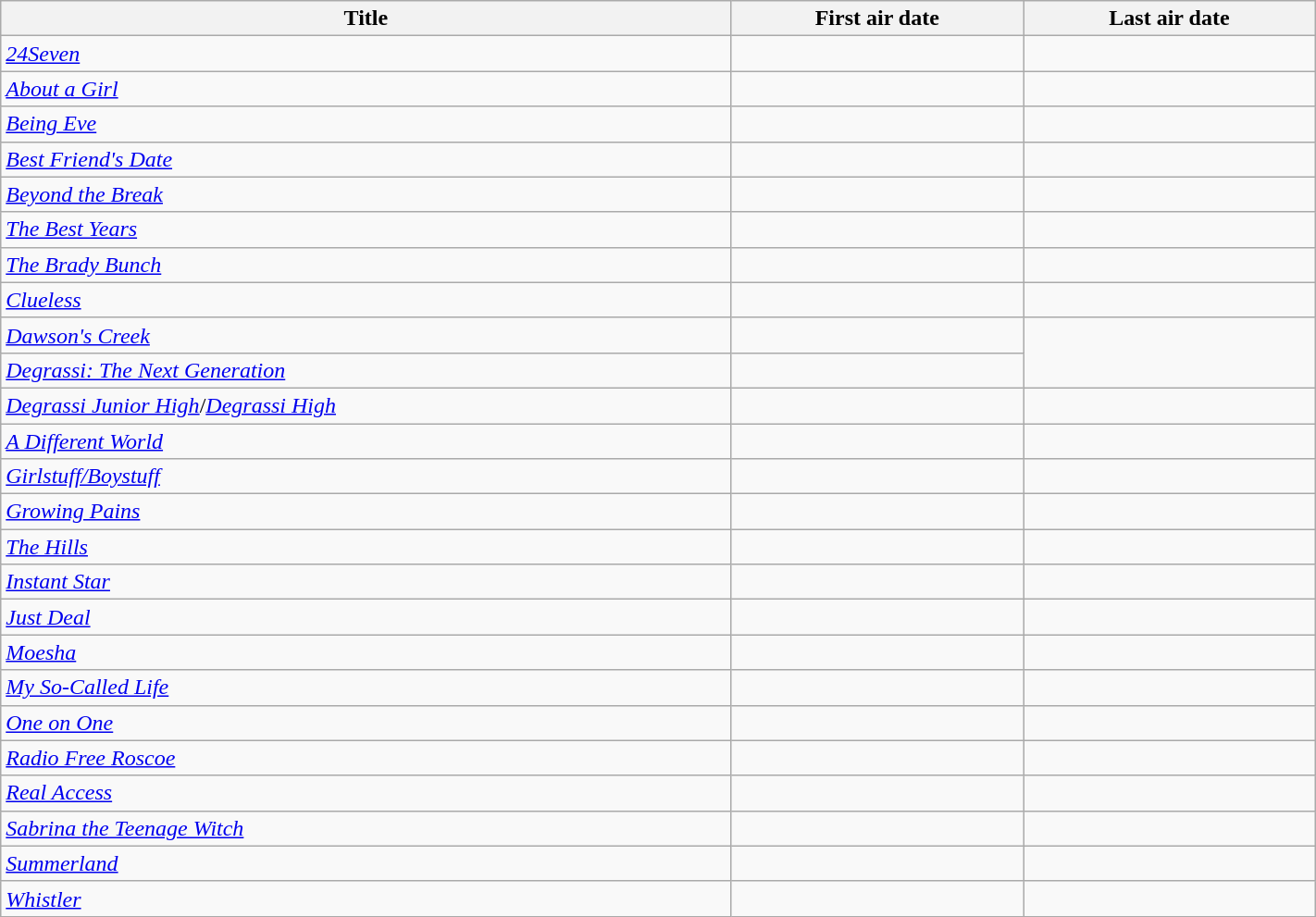<table class="wikitable plainrowheaders sortable" style="width:75%;text-align:center;">
<tr>
<th scope="col" style="width:25%;">Title</th>
<th scope="col" style="width:10%;">First air date</th>
<th scope="col" style="width:10%;">Last air date</th>
</tr>
<tr>
<td scope="row" style="text-align:left;"><em><a href='#'>24Seven</a></em></td>
<td></td>
<td></td>
</tr>
<tr>
<td scope="row" style="text-align:left;"><em><a href='#'>About a Girl</a></em></td>
<td></td>
<td></td>
</tr>
<tr>
<td scope="row" style="text-align:left;"><em><a href='#'>Being Eve</a></em></td>
<td></td>
<td></td>
</tr>
<tr>
<td scope="row" style="text-align:left;"><em><a href='#'>Best Friend's Date</a></em></td>
<td></td>
<td></td>
</tr>
<tr>
<td scope="row" style="text-align:left;"><em><a href='#'>Beyond the Break</a></em></td>
<td></td>
<td></td>
</tr>
<tr>
<td scope="row" style="text-align:left;"><em><a href='#'>The Best Years</a></em></td>
<td></td>
<td></td>
</tr>
<tr>
<td scope="row" style="text-align:left;"><em><a href='#'>The Brady Bunch</a></em></td>
<td></td>
<td></td>
</tr>
<tr>
<td scope="row" style="text-align:left;"><em><a href='#'>Clueless</a></em></td>
<td></td>
<td></td>
</tr>
<tr>
<td scope="row" style="text-align:left;"><em><a href='#'>Dawson's Creek</a></em></td>
<td></td>
<td rowspan="2"></td>
</tr>
<tr>
<td scope="row" style="text-align:left;"><em><a href='#'>Degrassi: The Next Generation</a></em></td>
<td></td>
</tr>
<tr>
<td scope="row" style="text-align:left;"><em><a href='#'>Degrassi Junior High</a></em>/<em><a href='#'>Degrassi High</a></em></td>
<td></td>
<td></td>
</tr>
<tr>
<td scope="row" style="text-align:left;"><em><a href='#'>A Different World</a></em></td>
<td></td>
<td></td>
</tr>
<tr>
<td scope="row" style="text-align:left;"><em><a href='#'>Girlstuff/Boystuff</a></em></td>
<td></td>
<td></td>
</tr>
<tr>
<td scope="row" style="text-align:left;"><em><a href='#'>Growing Pains</a></em></td>
<td></td>
<td></td>
</tr>
<tr>
<td scope="row" style="text-align:left;"><em><a href='#'>The Hills</a></em></td>
<td></td>
<td></td>
</tr>
<tr>
<td scope="row" style="text-align:left;"><em><a href='#'>Instant Star</a></em></td>
<td></td>
<td></td>
</tr>
<tr>
<td scope="row" style="text-align:left;"><em><a href='#'>Just Deal</a></em></td>
<td></td>
<td></td>
</tr>
<tr>
<td scope="row" style="text-align:left;"><em><a href='#'>Moesha</a></em></td>
<td></td>
<td></td>
</tr>
<tr>
<td scope="row" style="text-align:left;"><em><a href='#'>My So-Called Life</a></em></td>
<td></td>
<td></td>
</tr>
<tr>
<td scope="row" style="text-align:left;"><em><a href='#'>One on One</a></em></td>
<td></td>
<td></td>
</tr>
<tr>
<td scope="row" style="text-align:left;"><em><a href='#'>Radio Free Roscoe</a></em></td>
<td></td>
<td></td>
</tr>
<tr>
<td scope="row" style="text-align:left;"><em><a href='#'>Real Access</a></em></td>
<td></td>
<td></td>
</tr>
<tr>
<td scope="row" style="text-align:left;"><em><a href='#'>Sabrina the Teenage Witch</a></em></td>
<td></td>
<td></td>
</tr>
<tr>
<td scope="row" style="text-align:left;"><em><a href='#'>Summerland</a></em></td>
<td></td>
<td></td>
</tr>
<tr>
<td scope="row" style="text-align:left;"><em><a href='#'>Whistler</a></em></td>
<td></td>
<td></td>
</tr>
</table>
